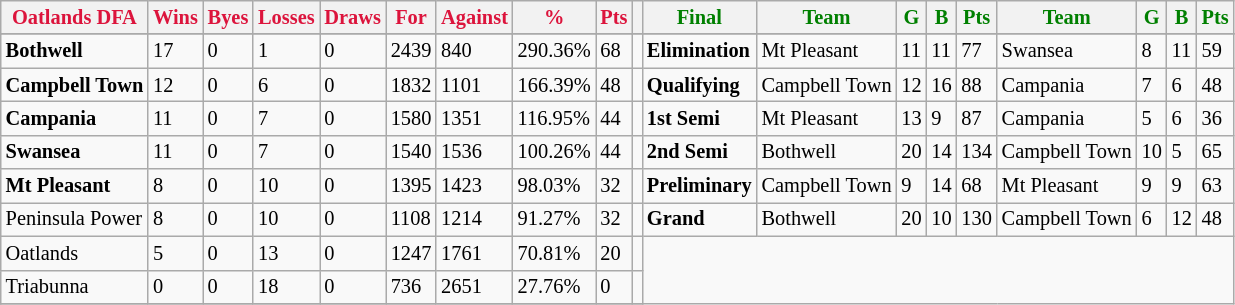<table style="font-size: 85%; text-align: left;" class="wikitable">
<tr>
<th style="color:crimson">Oatlands DFA</th>
<th style="color:crimson">Wins</th>
<th style="color:crimson">Byes</th>
<th style="color:crimson">Losses</th>
<th style="color:crimson">Draws</th>
<th style="color:crimson">For</th>
<th style="color:crimson">Against</th>
<th style="color:crimson">%</th>
<th style="color:crimson">Pts</th>
<th></th>
<th style="color:green">Final</th>
<th style="color:green">Team</th>
<th style="color:green">G</th>
<th style="color:green">B</th>
<th style="color:green">Pts</th>
<th style="color:green">Team</th>
<th style="color:green">G</th>
<th style="color:green">B</th>
<th style="color:green">Pts</th>
</tr>
<tr>
</tr>
<tr>
</tr>
<tr>
<td><strong>	Bothwell	</strong></td>
<td>17</td>
<td>0</td>
<td>1</td>
<td>0</td>
<td>2439</td>
<td>840</td>
<td>290.36%</td>
<td>68</td>
<td></td>
<td><strong>Elimination</strong></td>
<td>Mt Pleasant</td>
<td>11</td>
<td>11</td>
<td>77</td>
<td>Swansea</td>
<td>8</td>
<td>11</td>
<td>59</td>
</tr>
<tr>
<td><strong>	Campbell Town	</strong></td>
<td>12</td>
<td>0</td>
<td>6</td>
<td>0</td>
<td>1832</td>
<td>1101</td>
<td>166.39%</td>
<td>48</td>
<td></td>
<td><strong>Qualifying</strong></td>
<td>Campbell Town</td>
<td>12</td>
<td>16</td>
<td>88</td>
<td>Campania</td>
<td>7</td>
<td>6</td>
<td>48</td>
</tr>
<tr>
<td><strong>	Campania	</strong></td>
<td>11</td>
<td>0</td>
<td>7</td>
<td>0</td>
<td>1580</td>
<td>1351</td>
<td>116.95%</td>
<td>44</td>
<td></td>
<td><strong>1st Semi</strong></td>
<td>Mt Pleasant</td>
<td>13</td>
<td>9</td>
<td>87</td>
<td>Campania</td>
<td>5</td>
<td>6</td>
<td>36</td>
</tr>
<tr>
<td><strong>	Swansea	</strong></td>
<td>11</td>
<td>0</td>
<td>7</td>
<td>0</td>
<td>1540</td>
<td>1536</td>
<td>100.26%</td>
<td>44</td>
<td></td>
<td><strong>2nd Semi</strong></td>
<td>Bothwell</td>
<td>20</td>
<td>14</td>
<td>134</td>
<td>Campbell Town</td>
<td>10</td>
<td>5</td>
<td>65</td>
</tr>
<tr>
<td><strong>	Mt Pleasant	</strong></td>
<td>8</td>
<td>0</td>
<td>10</td>
<td>0</td>
<td>1395</td>
<td>1423</td>
<td>98.03%</td>
<td>32</td>
<td></td>
<td><strong>Preliminary</strong></td>
<td>Campbell Town</td>
<td>9</td>
<td>14</td>
<td>68</td>
<td>Mt Pleasant</td>
<td>9</td>
<td>9</td>
<td>63</td>
</tr>
<tr>
<td>Peninsula Power</td>
<td>8</td>
<td>0</td>
<td>10</td>
<td>0</td>
<td>1108</td>
<td>1214</td>
<td>91.27%</td>
<td>32</td>
<td></td>
<td><strong>Grand</strong></td>
<td>Bothwell</td>
<td>20</td>
<td>10</td>
<td>130</td>
<td>Campbell Town</td>
<td>6</td>
<td>12</td>
<td>48</td>
</tr>
<tr>
<td>Oatlands</td>
<td>5</td>
<td>0</td>
<td>13</td>
<td>0</td>
<td>1247</td>
<td>1761</td>
<td>70.81%</td>
<td>20</td>
<td></td>
</tr>
<tr>
<td>Triabunna</td>
<td>0</td>
<td>0</td>
<td>18</td>
<td>0</td>
<td>736</td>
<td>2651</td>
<td>27.76%</td>
<td>0</td>
<td></td>
</tr>
<tr>
</tr>
</table>
